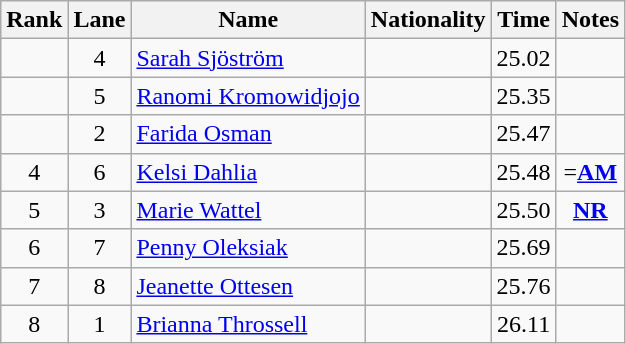<table class="wikitable sortable" style="text-align:center">
<tr>
<th>Rank</th>
<th>Lane</th>
<th>Name</th>
<th>Nationality</th>
<th>Time</th>
<th>Notes</th>
</tr>
<tr>
<td></td>
<td>4</td>
<td align=left><a href='#'>Sarah Sjöström</a></td>
<td align=left></td>
<td>25.02</td>
<td></td>
</tr>
<tr>
<td></td>
<td>5</td>
<td align=left><a href='#'>Ranomi Kromowidjojo</a></td>
<td align=left></td>
<td>25.35</td>
<td></td>
</tr>
<tr>
<td></td>
<td>2</td>
<td align=left><a href='#'>Farida Osman</a></td>
<td align=left></td>
<td>25.47</td>
<td></td>
</tr>
<tr>
<td>4</td>
<td>6</td>
<td align=left><a href='#'>Kelsi Dahlia</a></td>
<td align=left></td>
<td>25.48</td>
<td>=<strong><a href='#'>AM</a></strong></td>
</tr>
<tr>
<td>5</td>
<td>3</td>
<td align=left><a href='#'>Marie Wattel</a></td>
<td align=left></td>
<td>25.50</td>
<td><strong><a href='#'>NR</a></strong></td>
</tr>
<tr>
<td>6</td>
<td>7</td>
<td align=left><a href='#'>Penny Oleksiak</a></td>
<td align=left></td>
<td>25.69</td>
<td></td>
</tr>
<tr>
<td>7</td>
<td>8</td>
<td align=left><a href='#'>Jeanette Ottesen</a></td>
<td align=left></td>
<td>25.76</td>
<td></td>
</tr>
<tr>
<td>8</td>
<td>1</td>
<td align=left><a href='#'>Brianna Throssell</a></td>
<td align=left></td>
<td>26.11</td>
<td></td>
</tr>
</table>
